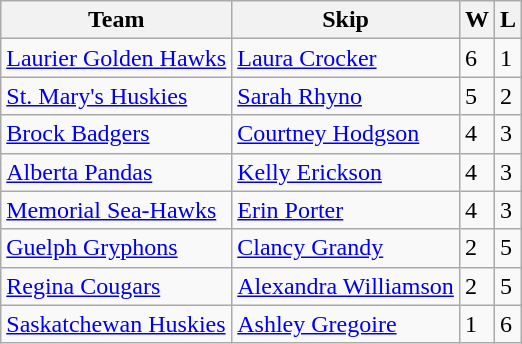<table class="wikitable">
<tr>
<th>Team</th>
<th>Skip</th>
<th>W</th>
<th>L</th>
</tr>
<tr>
<td> <a href='#'>Laurier Golden Hawks</a></td>
<td><a href='#'>Laura Crocker</a></td>
<td>6</td>
<td>1</td>
</tr>
<tr>
<td> <a href='#'>St. Mary's Huskies</a></td>
<td><a href='#'>Sarah Rhyno</a></td>
<td>5</td>
<td>2</td>
</tr>
<tr>
<td> <a href='#'>Brock Badgers</a></td>
<td><a href='#'>Courtney Hodgson</a></td>
<td>4</td>
<td>3</td>
</tr>
<tr>
<td> <a href='#'>Alberta Pandas</a></td>
<td><a href='#'>Kelly Erickson</a></td>
<td>4</td>
<td>3</td>
</tr>
<tr>
<td> <a href='#'>Memorial Sea-Hawks</a></td>
<td><a href='#'>Erin Porter</a></td>
<td>4</td>
<td>3</td>
</tr>
<tr>
<td> <a href='#'>Guelph Gryphons</a></td>
<td><a href='#'>Clancy Grandy</a></td>
<td>2</td>
<td>5</td>
</tr>
<tr>
<td> <a href='#'>Regina Cougars</a></td>
<td><a href='#'>Alexandra Williamson</a></td>
<td>2</td>
<td>5</td>
</tr>
<tr>
<td> <a href='#'>Saskatchewan Huskies</a></td>
<td><a href='#'>Ashley Gregoire</a></td>
<td>1</td>
<td>6</td>
</tr>
</table>
